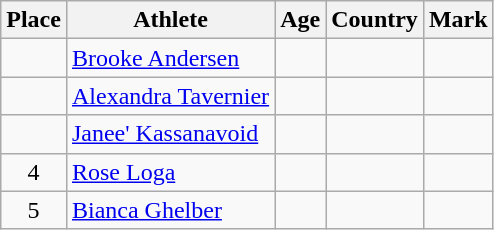<table class="wikitable mw-datatable sortable">
<tr>
<th>Place</th>
<th>Athlete</th>
<th>Age</th>
<th>Country</th>
<th>Mark</th>
</tr>
<tr>
<td align=center></td>
<td><a href='#'>Brooke Andersen</a></td>
<td></td>
<td></td>
<td></td>
</tr>
<tr>
<td align=center></td>
<td><a href='#'>Alexandra Tavernier</a></td>
<td></td>
<td></td>
<td></td>
</tr>
<tr>
<td align=center></td>
<td><a href='#'>Janee' Kassanavoid</a></td>
<td></td>
<td></td>
<td></td>
</tr>
<tr>
<td align=center>4</td>
<td><a href='#'>Rose Loga</a></td>
<td></td>
<td></td>
<td></td>
</tr>
<tr>
<td align=center>5</td>
<td><a href='#'>Bianca Ghelber</a></td>
<td></td>
<td></td>
<td></td>
</tr>
</table>
